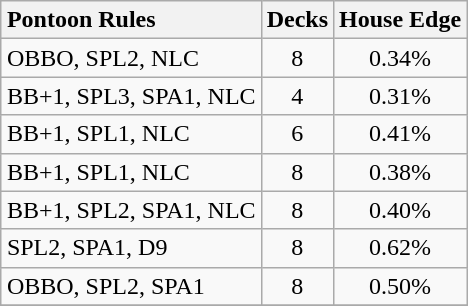<table class="wikitable" style="margin:1em auto; text-align:center">
<tr>
<th style="text-align:left">Pontoon Rules</th>
<th>Decks</th>
<th>House Edge</th>
</tr>
<tr>
<td style="text-align:left">OBBO, SPL2, NLC</td>
<td style="color:black">8</td>
<td style="color:black">0.34%</td>
</tr>
<tr>
<td style="text-align:left">BB+1, SPL3, SPA1, NLC</td>
<td style="color:black">4</td>
<td style="color:black">0.31%</td>
</tr>
<tr>
<td style="text-align:left">BB+1, SPL1, NLC</td>
<td style="color:black">6</td>
<td style="color:black">0.41%</td>
</tr>
<tr>
<td style="text-align:left">BB+1, SPL1, NLC</td>
<td style="color:black">8</td>
<td style="color:black">0.38%</td>
</tr>
<tr>
<td style="text-align:left">BB+1, SPL2, SPA1, NLC</td>
<td style="color:black">8</td>
<td style="color:black">0.40%</td>
</tr>
<tr>
<td style="text-align:left">SPL2, SPA1, D9</td>
<td style="color:black">8</td>
<td style="color:black">0.62%</td>
</tr>
<tr>
<td style="text-align:left">OBBO, SPL2, SPA1</td>
<td style="color:black">8</td>
<td style="color:black">0.50%</td>
</tr>
<tr>
</tr>
</table>
